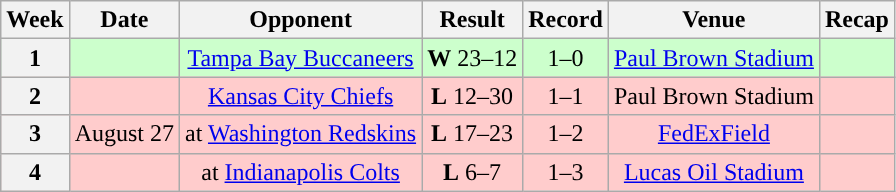<table class="wikitable" style="text-align:center">
<tr>
<th>Week</th>
<th>Date</th>
<th>Opponent</th>
<th>Result</th>
<th>Record</th>
<th>Venue</th>
<th>Recap</th>
</tr>
<tr style="background:#cfc">
<th>1</th>
<td></td>
<td><a href='#'>Tampa Bay Buccaneers</a></td>
<td><strong>W</strong> 23–12</td>
<td>1–0</td>
<td><a href='#'>Paul Brown Stadium</a></td>
<td></td>
</tr>
<tr style="background:#fcc">
<th>2</th>
<td></td>
<td><a href='#'>Kansas City Chiefs</a></td>
<td><strong>L</strong> 12–30</td>
<td>1–1</td>
<td>Paul Brown Stadium</td>
<td></td>
</tr>
<tr style="background:#fcc">
<th>3</th>
<td>August 27</td>
<td>at <a href='#'>Washington Redskins</a></td>
<td><strong>L</strong> 17–23</td>
<td>1–2</td>
<td><a href='#'>FedExField</a></td>
<td></td>
</tr>
<tr style="background:#fcc">
<th>4</th>
<td></td>
<td>at <a href='#'>Indianapolis Colts</a></td>
<td><strong>L</strong> 6–7</td>
<td>1–3</td>
<td><a href='#'>Lucas Oil Stadium</a></td>
<td></td>
</tr>
</table>
